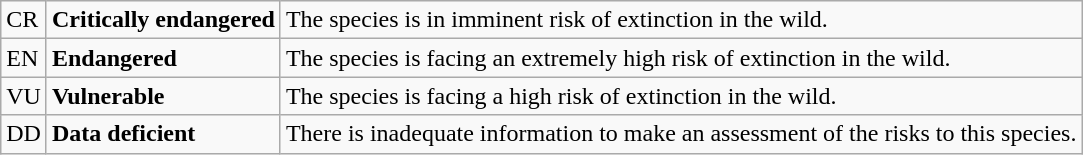<table class="wikitable" style="text-align:left">
<tr>
<td>CR</td>
<td><strong>Critically endangered</strong></td>
<td>The species is in imminent risk of extinction in the wild.</td>
</tr>
<tr>
<td>EN</td>
<td><strong>Endangered</strong></td>
<td>The species is facing an extremely high risk of extinction in the wild.</td>
</tr>
<tr>
<td>VU</td>
<td><strong>Vulnerable</strong></td>
<td>The species is facing a high risk of extinction in the wild.</td>
</tr>
<tr>
<td>DD</td>
<td><strong>Data deficient</strong></td>
<td>There is inadequate information to make an assessment of the risks to this species.</td>
</tr>
</table>
